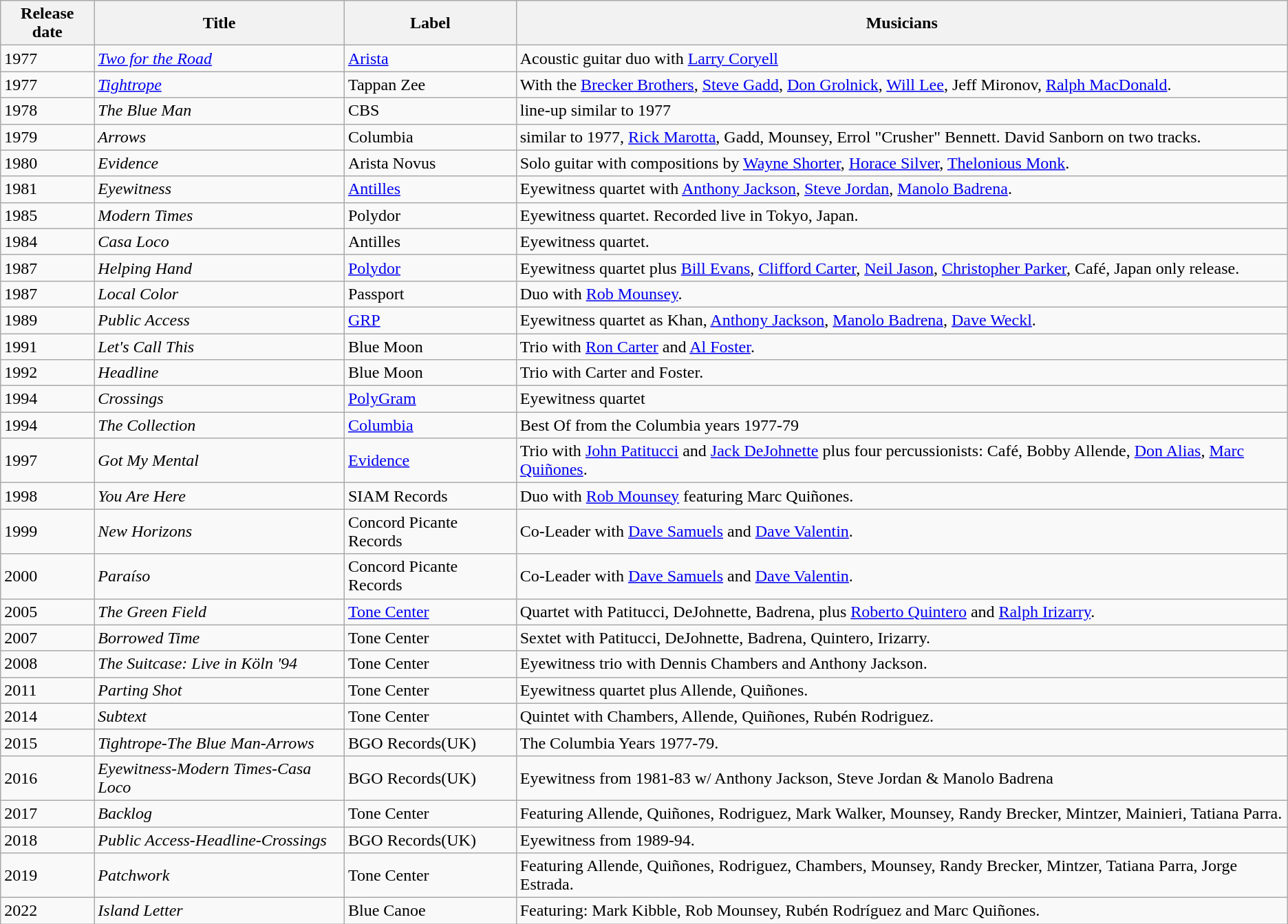<table class="wikitable sortable">
<tr>
<th scope="col">Release date</th>
<th scope="col">Title</th>
<th scope="col">Label</th>
<th scope="col">Musicians</th>
</tr>
<tr>
<td>1977</td>
<td><em><a href='#'>Two for the Road</a></em></td>
<td><a href='#'>Arista</a></td>
<td>Acoustic guitar duo with <a href='#'>Larry Coryell</a></td>
</tr>
<tr>
<td>1977</td>
<td><em><a href='#'>Tightrope</a></em></td>
<td>Tappan Zee</td>
<td>With the <a href='#'>Brecker Brothers</a>, <a href='#'>Steve Gadd</a>, <a href='#'>Don Grolnick</a>, <a href='#'>Will Lee</a>, Jeff Mironov, <a href='#'>Ralph MacDonald</a>.</td>
</tr>
<tr>
<td>1978</td>
<td><em>The Blue Man</em></td>
<td>CBS</td>
<td>line-up similar to 1977</td>
</tr>
<tr>
<td>1979</td>
<td><em>Arrows</em></td>
<td>Columbia</td>
<td>similar to 1977, <a href='#'>Rick Marotta</a>, Gadd, Mounsey, Errol "Crusher" Bennett. David Sanborn on two tracks.</td>
</tr>
<tr>
<td>1980</td>
<td><em>Evidence</em></td>
<td>Arista Novus</td>
<td>Solo guitar with compositions by <a href='#'>Wayne Shorter</a>, <a href='#'>Horace Silver</a>, <a href='#'>Thelonious Monk</a>.</td>
</tr>
<tr>
<td>1981</td>
<td><em>Eyewitness</em></td>
<td><a href='#'>Antilles</a></td>
<td>Eyewitness quartet with <a href='#'>Anthony Jackson</a>, <a href='#'>Steve Jordan</a>, <a href='#'>Manolo Badrena</a>.</td>
</tr>
<tr>
<td>1985</td>
<td><em>Modern Times</em></td>
<td>Polydor</td>
<td>Eyewitness quartet. Recorded live in Tokyo, Japan.</td>
</tr>
<tr>
<td>1984</td>
<td><em>Casa Loco</em></td>
<td>Antilles</td>
<td>Eyewitness quartet.</td>
</tr>
<tr>
<td>1987</td>
<td><em>Helping Hand</em></td>
<td><a href='#'>Polydor</a></td>
<td>Eyewitness quartet plus <a href='#'>Bill Evans</a>, <a href='#'>Clifford Carter</a>, <a href='#'>Neil Jason</a>, <a href='#'>Christopher Parker</a>, Café, Japan only release.</td>
</tr>
<tr>
<td>1987</td>
<td><em>Local Color</em></td>
<td>Passport</td>
<td>Duo with <a href='#'>Rob Mounsey</a>.</td>
</tr>
<tr>
<td>1989</td>
<td><em>Public Access</em></td>
<td><a href='#'>GRP</a></td>
<td>Eyewitness quartet as Khan, <a href='#'>Anthony Jackson</a>, <a href='#'>Manolo Badrena</a>, <a href='#'>Dave Weckl</a>.</td>
</tr>
<tr>
<td>1991</td>
<td><em>Let's Call This</em></td>
<td>Blue Moon</td>
<td>Trio with <a href='#'>Ron Carter</a> and <a href='#'>Al Foster</a>.</td>
</tr>
<tr>
<td>1992</td>
<td><em>Headline</em></td>
<td>Blue Moon</td>
<td>Trio with Carter and Foster.</td>
</tr>
<tr>
<td>1994</td>
<td><em>Crossings</em></td>
<td><a href='#'>PolyGram</a></td>
<td>Eyewitness quartet</td>
</tr>
<tr>
<td>1994</td>
<td><em>The Collection</em></td>
<td><a href='#'>Columbia</a></td>
<td>Best Of from the Columbia years 1977-79</td>
</tr>
<tr>
<td>1997</td>
<td><em>Got My Mental</em></td>
<td><a href='#'>Evidence</a></td>
<td>Trio with <a href='#'>John Patitucci</a> and <a href='#'>Jack DeJohnette</a> plus four percussionists: Café, Bobby Allende, <a href='#'>Don Alias</a>, <a href='#'>Marc Quiñones</a>.</td>
</tr>
<tr>
<td>1998</td>
<td><em>You Are Here</em></td>
<td>SIAM Records</td>
<td>Duo with <a href='#'>Rob Mounsey</a> featuring Marc Quiñones.</td>
</tr>
<tr>
<td>1999</td>
<td><em>New Horizons</em></td>
<td>Concord Picante Records</td>
<td>Co-Leader with <a href='#'>Dave Samuels</a> and <a href='#'>Dave Valentin</a>.</td>
</tr>
<tr>
<td>2000</td>
<td><em>Paraíso</em></td>
<td>Concord Picante Records</td>
<td>Co-Leader with <a href='#'>Dave Samuels</a> and <a href='#'>Dave Valentin</a>.</td>
</tr>
<tr>
<td>2005</td>
<td><em>The Green Field</em></td>
<td><a href='#'>Tone Center</a></td>
<td>Quartet with Patitucci, DeJohnette, Badrena, plus <a href='#'>Roberto Quintero</a> and <a href='#'>Ralph Irizarry</a>.</td>
</tr>
<tr>
<td>2007</td>
<td><em>Borrowed Time</em></td>
<td>Tone Center</td>
<td>Sextet with Patitucci, DeJohnette, Badrena, Quintero, Irizarry.</td>
</tr>
<tr>
<td>2008</td>
<td><em>The Suitcase: Live in Köln '94</em></td>
<td>Tone Center</td>
<td>Eyewitness trio with Dennis Chambers and Anthony Jackson.</td>
</tr>
<tr>
<td>2011</td>
<td><em>Parting Shot</em></td>
<td>Tone Center</td>
<td>Eyewitness quartet plus Allende, Quiñones.</td>
</tr>
<tr>
<td>2014</td>
<td><em>Subtext</em></td>
<td>Tone Center</td>
<td>Quintet with Chambers, Allende, Quiñones, Rubén Rodriguez.</td>
</tr>
<tr>
<td>2015</td>
<td><em>Tightrope-The Blue Man-Arrows</em></td>
<td>BGO Records(UK)</td>
<td>The Columbia Years 1977-79.</td>
</tr>
<tr>
<td>2016</td>
<td><em>Eyewitness-Modern Times-Casa Loco</em></td>
<td>BGO Records(UK)</td>
<td>Eyewitness from 1981-83 w/ Anthony Jackson, Steve Jordan & Manolo Badrena</td>
</tr>
<tr>
<td>2017</td>
<td><em>Backlog</em></td>
<td>Tone Center</td>
<td>Featuring Allende, Quiñones, Rodriguez, Mark Walker, Mounsey, Randy Brecker, Mintzer, Mainieri, Tatiana Parra.</td>
</tr>
<tr>
<td>2018</td>
<td><em>Public Access-Headline-Crossings</em></td>
<td>BGO Records(UK)</td>
<td>Eyewitness from 1989-94.</td>
</tr>
<tr>
<td>2019</td>
<td><em>Patchwork</em></td>
<td>Tone Center</td>
<td>Featuring Allende, Quiñones, Rodriguez, Chambers, Mounsey, Randy Brecker, Mintzer, Tatiana Parra, Jorge Estrada.</td>
</tr>
<tr>
<td>2022</td>
<td><em>Island Letter</em></td>
<td>Blue Canoe</td>
<td>Featuring: Mark Kibble, Rob Mounsey, Rubén Rodríguez and Marc Quiñones.</td>
</tr>
</table>
